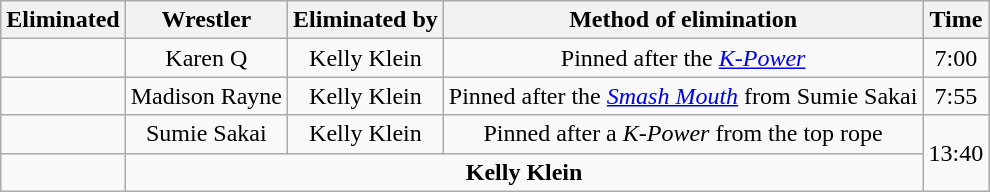<table class="wikitable sortable" style="text-align:center;">
<tr>
<th>Eliminated</th>
<th>Wrestler</th>
<th>Eliminated by</th>
<th>Method of elimination</th>
<th>Time</th>
</tr>
<tr>
<td></td>
<td>Karen Q</td>
<td>Kelly Klein</td>
<td>Pinned after the <em><a href='#'>K-Power</a></em></td>
<td>7:00</td>
</tr>
<tr>
<td></td>
<td>Madison Rayne</td>
<td>Kelly Klein</td>
<td>Pinned after the <em><a href='#'>Smash Mouth</a></em> from Sumie Sakai</td>
<td>7:55</td>
</tr>
<tr>
<td></td>
<td>Sumie Sakai</td>
<td>Kelly Klein</td>
<td>Pinned after a <em>K-Power</em> from the top rope</td>
<td rowspan="2">13:40</td>
</tr>
<tr>
<td><strong></strong></td>
<td colspan=3><strong>Kelly Klein</strong></td>
</tr>
</table>
